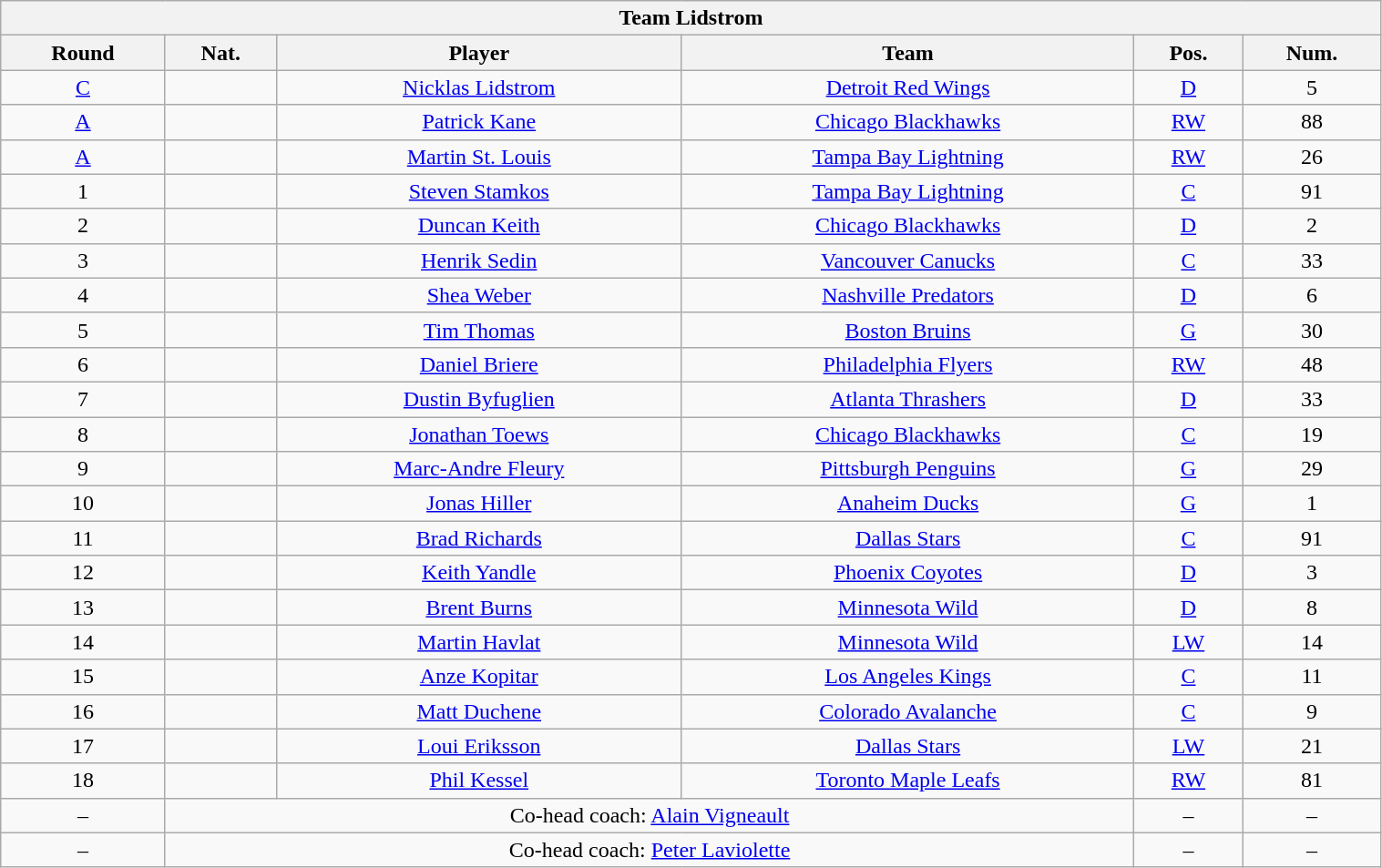<table width="80%" class="wikitable" style="text-align:center">
<tr>
<th colspan=6>Team Lidstrom</th>
</tr>
<tr>
<th>Round</th>
<th>Nat.</th>
<th>Player</th>
<th>Team</th>
<th>Pos.</th>
<th>Num.</th>
</tr>
<tr>
<td><a href='#'>C</a></td>
<td></td>
<td><a href='#'>Nicklas Lidstrom</a></td>
<td><a href='#'>Detroit Red Wings</a></td>
<td><a href='#'>D</a></td>
<td>5</td>
</tr>
<tr>
<td><a href='#'>A</a></td>
<td></td>
<td><a href='#'>Patrick Kane</a></td>
<td><a href='#'>Chicago Blackhawks</a></td>
<td><a href='#'>RW</a></td>
<td>88</td>
</tr>
<tr>
<td><a href='#'>A</a></td>
<td></td>
<td><a href='#'>Martin St. Louis</a></td>
<td><a href='#'>Tampa Bay Lightning</a></td>
<td><a href='#'>RW</a></td>
<td>26</td>
</tr>
<tr>
<td>1</td>
<td></td>
<td><a href='#'>Steven Stamkos</a></td>
<td><a href='#'>Tampa Bay Lightning</a></td>
<td><a href='#'>C</a></td>
<td>91</td>
</tr>
<tr>
<td>2</td>
<td></td>
<td><a href='#'>Duncan Keith</a></td>
<td><a href='#'>Chicago Blackhawks</a></td>
<td><a href='#'>D</a></td>
<td>2</td>
</tr>
<tr>
<td>3</td>
<td></td>
<td><a href='#'>Henrik Sedin</a></td>
<td><a href='#'>Vancouver Canucks</a></td>
<td><a href='#'>C</a></td>
<td>33</td>
</tr>
<tr>
<td>4</td>
<td></td>
<td><a href='#'>Shea Weber</a></td>
<td><a href='#'>Nashville Predators</a></td>
<td><a href='#'>D</a></td>
<td>6</td>
</tr>
<tr>
<td>5</td>
<td></td>
<td><a href='#'>Tim Thomas</a></td>
<td><a href='#'>Boston Bruins</a></td>
<td><a href='#'>G</a></td>
<td>30</td>
</tr>
<tr>
<td>6</td>
<td></td>
<td><a href='#'>Daniel Briere</a></td>
<td><a href='#'>Philadelphia Flyers</a></td>
<td><a href='#'>RW</a></td>
<td>48</td>
</tr>
<tr>
<td>7</td>
<td></td>
<td><a href='#'>Dustin Byfuglien</a></td>
<td><a href='#'>Atlanta Thrashers</a></td>
<td><a href='#'>D</a></td>
<td>33</td>
</tr>
<tr>
<td>8</td>
<td></td>
<td><a href='#'>Jonathan Toews</a></td>
<td><a href='#'>Chicago Blackhawks</a></td>
<td><a href='#'>C</a></td>
<td>19</td>
</tr>
<tr>
<td>9</td>
<td></td>
<td><a href='#'>Marc-Andre Fleury</a></td>
<td><a href='#'>Pittsburgh Penguins</a></td>
<td><a href='#'>G</a></td>
<td>29</td>
</tr>
<tr>
<td>10</td>
<td></td>
<td><a href='#'>Jonas Hiller</a></td>
<td><a href='#'>Anaheim Ducks</a></td>
<td><a href='#'>G</a></td>
<td>1</td>
</tr>
<tr>
<td>11</td>
<td></td>
<td><a href='#'>Brad Richards</a></td>
<td><a href='#'>Dallas Stars</a></td>
<td><a href='#'>C</a></td>
<td>91</td>
</tr>
<tr>
<td>12</td>
<td></td>
<td><a href='#'>Keith Yandle</a></td>
<td><a href='#'>Phoenix Coyotes</a></td>
<td><a href='#'>D</a></td>
<td>3</td>
</tr>
<tr>
<td>13</td>
<td></td>
<td><a href='#'>Brent Burns</a></td>
<td><a href='#'>Minnesota Wild</a></td>
<td><a href='#'>D</a></td>
<td>8</td>
</tr>
<tr>
<td>14</td>
<td></td>
<td><a href='#'>Martin Havlat</a></td>
<td><a href='#'>Minnesota Wild</a></td>
<td><a href='#'>LW</a></td>
<td>14</td>
</tr>
<tr>
<td>15</td>
<td></td>
<td><a href='#'>Anze Kopitar</a></td>
<td><a href='#'>Los Angeles Kings</a></td>
<td><a href='#'>C</a></td>
<td>11</td>
</tr>
<tr>
<td>16</td>
<td></td>
<td><a href='#'>Matt Duchene</a></td>
<td><a href='#'>Colorado Avalanche</a></td>
<td><a href='#'>C</a></td>
<td>9</td>
</tr>
<tr>
<td>17</td>
<td></td>
<td><a href='#'>Loui Eriksson</a></td>
<td><a href='#'>Dallas Stars</a></td>
<td><a href='#'>LW</a></td>
<td>21</td>
</tr>
<tr>
<td>18</td>
<td></td>
<td><a href='#'>Phil Kessel</a></td>
<td><a href='#'>Toronto Maple Leafs</a></td>
<td><a href='#'>RW</a></td>
<td>81</td>
</tr>
<tr>
<td>–</td>
<td colspan=3>Co-head coach: <a href='#'>Alain Vigneault</a></td>
<td>–</td>
<td>–</td>
</tr>
<tr>
<td>–</td>
<td colspan=3>Co-head coach: <a href='#'>Peter Laviolette</a></td>
<td>–</td>
<td>–</td>
</tr>
</table>
